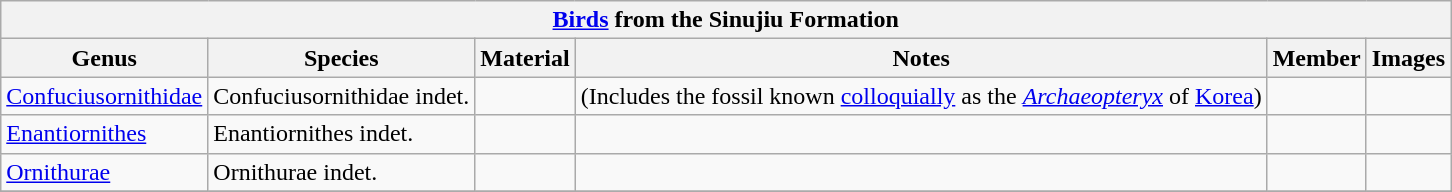<table class="wikitable">
<tr>
<th colspan="6"><strong><a href='#'>Birds</a> from the Sinujiu Formation</strong></th>
</tr>
<tr>
<th>Genus</th>
<th>Species</th>
<th>Material</th>
<th>Notes</th>
<th>Member</th>
<th>Images</th>
</tr>
<tr>
<td><a href='#'>Confuciusornithidae</a></td>
<td>Confuciusornithidae indet. </td>
<td></td>
<td>(Includes the fossil known <a href='#'>colloquially</a> as the <em><a href='#'>Archaeopteryx</a></em> of <a href='#'>Korea</a>)</td>
<td></td>
</tr>
<tr>
<td><a href='#'>Enantiornithes</a></td>
<td>Enantiornithes indet.</td>
<td></td>
<td></td>
<td></td>
<td></td>
</tr>
<tr>
<td><a href='#'>Ornithurae</a></td>
<td>Ornithurae indet.</td>
<td></td>
<td></td>
<td></td>
<td></td>
</tr>
<tr>
</tr>
</table>
